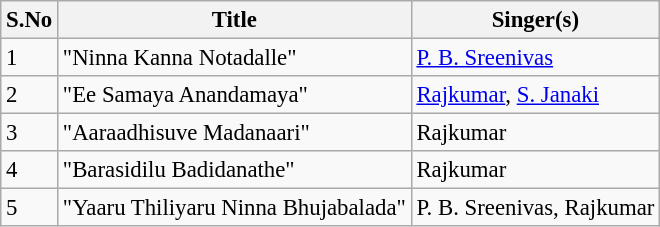<table class="wikitable" style="font-size:95%;">
<tr>
<th>S.No</th>
<th>Title</th>
<th>Singer(s)</th>
</tr>
<tr>
<td>1</td>
<td>"Ninna Kanna Notadalle"</td>
<td><a href='#'>P. B. Sreenivas</a></td>
</tr>
<tr>
<td>2</td>
<td>"Ee Samaya Anandamaya"</td>
<td><a href='#'>Rajkumar</a>, <a href='#'>S. Janaki</a></td>
</tr>
<tr>
<td>3</td>
<td>"Aaraadhisuve Madanaari"</td>
<td>Rajkumar</td>
</tr>
<tr>
<td>4</td>
<td>"Barasidilu Badidanathe"</td>
<td>Rajkumar</td>
</tr>
<tr>
<td>5</td>
<td>"Yaaru Thiliyaru Ninna Bhujabalada"</td>
<td>P. B. Sreenivas, Rajkumar</td>
</tr>
</table>
